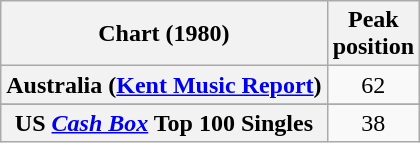<table class="wikitable sortable plainrowheaders" style="text-align:center">
<tr>
<th scope="col">Chart (1980)</th>
<th scope="col">Peak<br>position</th>
</tr>
<tr>
<th scope="row">Australia (<a href='#'>Kent Music Report</a>)</th>
<td>62</td>
</tr>
<tr>
</tr>
<tr>
</tr>
<tr>
</tr>
<tr>
<th scope="row">US <em><a href='#'>Cash Box</a></em> Top 100 Singles</th>
<td>38</td>
</tr>
</table>
